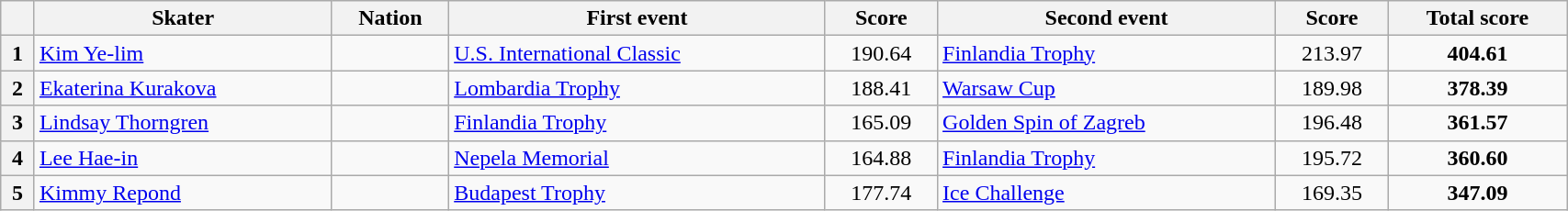<table class="wikitable unsortable" style="text-align:left; width:90%">
<tr>
<th scope="col"></th>
<th scope="col">Skater</th>
<th scope="col">Nation</th>
<th scope="col">First event</th>
<th scope="col">Score</th>
<th scope="col">Second event</th>
<th scope="col">Score</th>
<th scope="col">Total score</th>
</tr>
<tr>
<th scope="row">1</th>
<td><a href='#'>Kim Ye-lim</a></td>
<td></td>
<td><a href='#'>U.S. International Classic</a></td>
<td style="text-align:center">190.64</td>
<td><a href='#'>Finlandia Trophy</a></td>
<td style="text-align:center">213.97</td>
<td style="text-align:center"><strong>404.61</strong></td>
</tr>
<tr>
<th scope="row">2</th>
<td><a href='#'>Ekaterina Kurakova</a></td>
<td></td>
<td><a href='#'>Lombardia Trophy</a></td>
<td style="text-align:center">188.41</td>
<td><a href='#'>Warsaw Cup</a></td>
<td style="text-align:center">189.98</td>
<td style="text-align:center"><strong>378.39</strong></td>
</tr>
<tr>
<th scope="row">3</th>
<td><a href='#'>Lindsay Thorngren</a></td>
<td></td>
<td><a href='#'>Finlandia Trophy</a></td>
<td style="text-align:center">165.09</td>
<td><a href='#'>Golden Spin of Zagreb</a></td>
<td style="text-align:center">196.48</td>
<td style="text-align:center"><strong>361.57</strong></td>
</tr>
<tr>
<th scope="row">4</th>
<td><a href='#'>Lee Hae-in</a></td>
<td></td>
<td><a href='#'>Nepela Memorial</a></td>
<td style="text-align:center">164.88</td>
<td><a href='#'>Finlandia Trophy</a></td>
<td style="text-align:center">195.72</td>
<td style="text-align:center"><strong>360.60</strong></td>
</tr>
<tr>
<th scope="row">5</th>
<td><a href='#'>Kimmy Repond</a></td>
<td></td>
<td><a href='#'>Budapest Trophy</a></td>
<td style="text-align:center">177.74</td>
<td><a href='#'>Ice Challenge</a></td>
<td style="text-align:center">169.35</td>
<td style="text-align:center"><strong>347.09</strong></td>
</tr>
</table>
